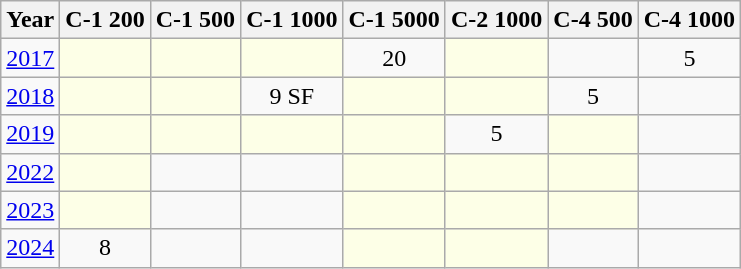<table class="wikitable" style="text-align:center;">
<tr>
<th>Year</th>
<th>C-1 200</th>
<th>C-1 500</th>
<th>C-1 1000</th>
<th>C-1 5000</th>
<th>C-2 1000</th>
<th>C-4 500</th>
<th>C-4 1000</th>
</tr>
<tr>
<td><a href='#'>2017</a></td>
<td style="background:#fdffe7"></td>
<td style="background:#fdffe7"></td>
<td style="background:#fdffe7"></td>
<td>20</td>
<td style="background:#fdffe7"></td>
<td></td>
<td>5</td>
</tr>
<tr>
<td><a href='#'>2018</a></td>
<td style="background:#fdffe7"></td>
<td style="background:#fdffe7"></td>
<td>9 SF</td>
<td style="background:#fdffe7"></td>
<td style="background:#fdffe7"></td>
<td>5</td>
<td></td>
</tr>
<tr>
<td><a href='#'>2019</a></td>
<td style="background:#fdffe7"></td>
<td style="background:#fdffe7"></td>
<td style="background:#fdffe7"></td>
<td style="background:#fdffe7"></td>
<td>5</td>
<td style="background:#fdffe7"></td>
<td></td>
</tr>
<tr>
<td><a href='#'>2022</a></td>
<td style="background:#fdffe7"></td>
<td></td>
<td></td>
<td style="background:#fdffe7"></td>
<td style="background:#fdffe7"></td>
<td style="background:#fdffe7"></td>
<td></td>
</tr>
<tr>
<td><a href='#'>2023</a></td>
<td style="background:#fdffe7"></td>
<td></td>
<td></td>
<td style="background:#fdffe7"></td>
<td style="background:#fdffe7"></td>
<td style="background:#fdffe7"></td>
<td></td>
</tr>
<tr>
<td><a href='#'>2024</a></td>
<td>8</td>
<td></td>
<td></td>
<td style="background:#fdffe7"></td>
<td style="background:#fdffe7"></td>
<td></td>
<td></td>
</tr>
</table>
